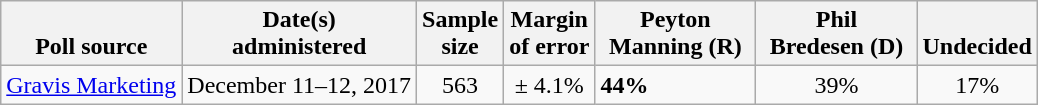<table class="wikitable">
<tr valign=bottom>
<th>Poll source</th>
<th>Date(s)<br>administered</th>
<th>Sample<br>size</th>
<th>Margin<br>of error</th>
<th style="width:100px;">Peyton<br>Manning (R)</th>
<th style="width:100px;">Phil<br>Bredesen (D)</th>
<th>Undecided</th>
</tr>
<tr>
<td><a href='#'>Gravis Marketing</a></td>
<td align=center>December 11–12, 2017</td>
<td align=center>563</td>
<td align=center>± 4.1%</td>
<td><strong>44%</strong></td>
<td align=center>39%</td>
<td align=center>17%</td>
</tr>
</table>
